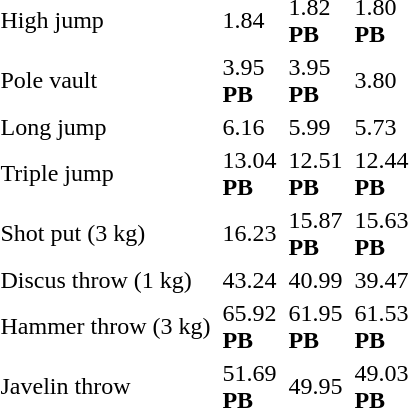<table>
<tr>
<td>High jump</td>
<td></td>
<td>1.84</td>
<td></td>
<td>1.82<br><strong>PB</strong></td>
<td></td>
<td>1.80<br><strong>PB</strong></td>
</tr>
<tr>
<td>Pole vault</td>
<td></td>
<td>3.95<br><strong>PB</strong></td>
<td></td>
<td>3.95<br><strong>PB</strong></td>
<td></td>
<td>3.80</td>
</tr>
<tr>
<td>Long jump</td>
<td></td>
<td>6.16</td>
<td></td>
<td>5.99</td>
<td></td>
<td>5.73</td>
</tr>
<tr>
<td>Triple jump</td>
<td></td>
<td>13.04<br><strong>PB</strong></td>
<td></td>
<td>12.51<br><strong>PB</strong></td>
<td></td>
<td>12.44<br><strong>PB</strong></td>
</tr>
<tr>
<td>Shot put (3 kg)</td>
<td></td>
<td>16.23</td>
<td></td>
<td>15.87<br><strong>PB</strong></td>
<td></td>
<td>15.63<br><strong>PB</strong></td>
</tr>
<tr>
<td>Discus throw (1 kg)</td>
<td></td>
<td>43.24</td>
<td></td>
<td>40.99</td>
<td></td>
<td>39.47</td>
</tr>
<tr>
<td>Hammer throw (3 kg)</td>
<td></td>
<td>65.92<br><strong>PB</strong></td>
<td></td>
<td>61.95<br><strong>PB</strong></td>
<td></td>
<td>61.53<br><strong>PB</strong></td>
</tr>
<tr>
<td>Javelin throw</td>
<td></td>
<td>51.69<br><strong>PB</strong></td>
<td></td>
<td>49.95</td>
<td></td>
<td>49.03<br><strong>PB</strong></td>
</tr>
</table>
